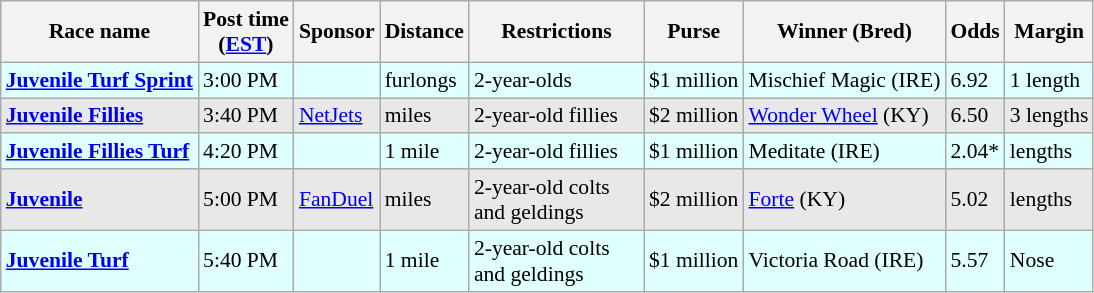<table class="wikitable sortable" style="font-size:90%">
<tr>
<th>Race name</th>
<th>Post time<br> (<a href='#'>EST</a>)</th>
<th>Sponsor</th>
<th>Distance</th>
<th style="width:110px">Restrictions</th>
<th>Purse</th>
<th>Winner (Bred)</th>
<th>Odds</th>
<th>Margin</th>
</tr>
<tr style="background-color:lightcyan">
<td><strong><a href='#'>Juvenile Turf Sprint</a></strong></td>
<td>3:00 PM</td>
<td></td>
<td> furlongs</td>
<td>2-year-olds</td>
<td>$1 million</td>
<td>Mischief Magic (IRE)</td>
<td>6.92</td>
<td>1 length</td>
</tr>
<tr style="background-color:#E8E8E8">
<td><strong><a href='#'>Juvenile Fillies</a></strong></td>
<td>3:40 PM</td>
<td><a href='#'>NetJets</a></td>
<td> miles</td>
<td>2-year-old fillies</td>
<td>$2 million</td>
<td><a href='#'>Wonder Wheel</a> (KY)</td>
<td>6.50</td>
<td>3 lengths</td>
</tr>
<tr style="background-color:lightcyan">
<td><strong><a href='#'>Juvenile Fillies Turf</a></strong></td>
<td>4:20 PM</td>
<td></td>
<td>1 mile</td>
<td>2-year-old fillies</td>
<td>$1 million</td>
<td>Meditate (IRE)</td>
<td>2.04*</td>
<td> lengths</td>
</tr>
<tr style="background-color:#E8E8E8">
<td><strong><a href='#'>Juvenile</a></strong></td>
<td>5:00 PM</td>
<td><a href='#'>FanDuel</a></td>
<td> miles</td>
<td>2-year-old colts and geldings</td>
<td>$2 million</td>
<td><a href='#'>Forte</a> (KY)</td>
<td>5.02</td>
<td> lengths</td>
</tr>
<tr style="background-color:lightcyan">
<td><strong><a href='#'>Juvenile Turf</a></strong></td>
<td>5:40 PM</td>
<td></td>
<td>1 mile</td>
<td>2-year-old colts and geldings</td>
<td>$1 million</td>
<td>Victoria Road (IRE)</td>
<td>5.57</td>
<td>Nose</td>
</tr>
</table>
